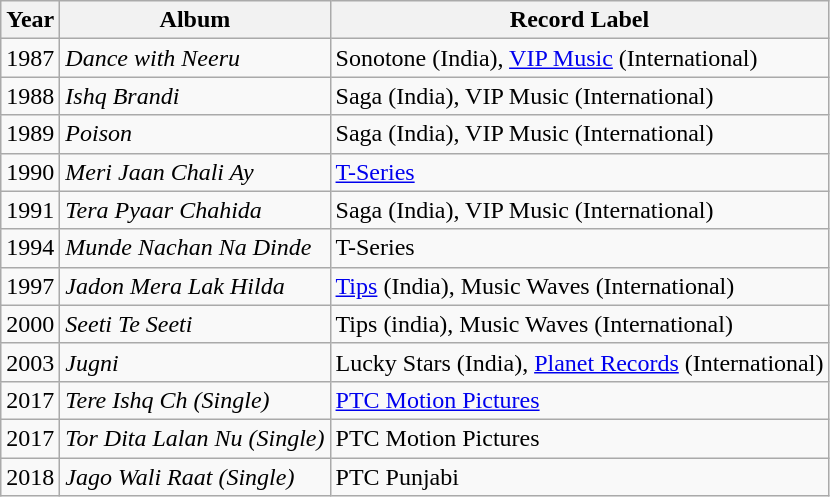<table class="wikitable">
<tr>
<th>Year</th>
<th>Album</th>
<th>Record Label</th>
</tr>
<tr>
<td>1987</td>
<td><em>Dance with Neeru</em></td>
<td>Sonotone (India), <a href='#'>VIP Music</a> (International)</td>
</tr>
<tr>
<td>1988</td>
<td><em>Ishq Brandi</em></td>
<td>Saga (India), VIP Music (International)</td>
</tr>
<tr>
<td>1989</td>
<td><em>Poison</em></td>
<td>Saga (India), VIP Music (International)</td>
</tr>
<tr>
<td>1990</td>
<td><em>Meri Jaan Chali Ay</em></td>
<td><a href='#'>T-Series</a></td>
</tr>
<tr>
<td>1991</td>
<td><em>Tera Pyaar Chahida</em></td>
<td>Saga (India), VIP Music (International)</td>
</tr>
<tr>
<td>1994</td>
<td><em>Munde Nachan Na Dinde</em></td>
<td>T-Series</td>
</tr>
<tr>
<td>1997</td>
<td><em>Jadon Mera Lak Hilda</em></td>
<td><a href='#'>Tips</a> (India), Music Waves (International)</td>
</tr>
<tr>
<td>2000</td>
<td><em>Seeti Te Seeti</em></td>
<td>Tips (india), Music Waves (International)</td>
</tr>
<tr>
<td>2003</td>
<td><em>Jugni</em></td>
<td>Lucky Stars (India), <a href='#'>Planet Records</a> (International)</td>
</tr>
<tr>
<td>2017</td>
<td><em>Tere Ishq Ch (Single)</em></td>
<td><a href='#'>PTC Motion Pictures</a></td>
</tr>
<tr>
<td>2017</td>
<td><em>Tor Dita Lalan Nu (Single)</em></td>
<td>PTC Motion Pictures</td>
</tr>
<tr>
<td>2018</td>
<td><em>Jago Wali Raat (Single)</em></td>
<td>PTC Punjabi</td>
</tr>
</table>
